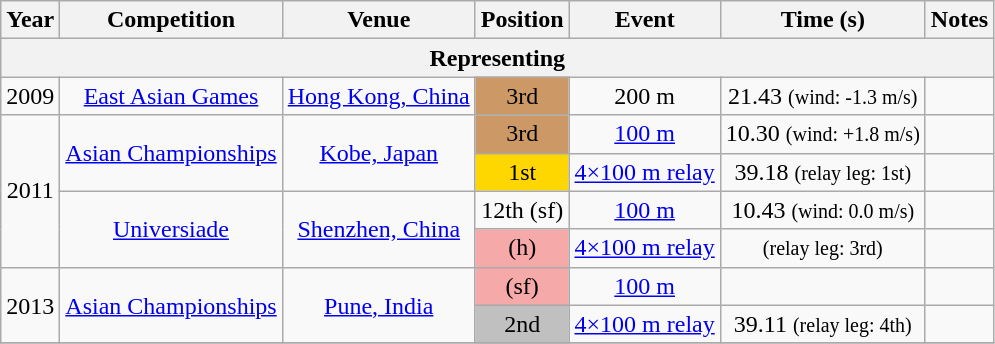<table class="wikitable sortable" style=text-align:center>
<tr>
<th>Year</th>
<th>Competition</th>
<th>Venue</th>
<th>Position</th>
<th>Event</th>
<th>Time (s)</th>
<th>Notes</th>
</tr>
<tr>
<th colspan="7">Representing </th>
</tr>
<tr>
<td>2009</td>
<td><a href='#'>East Asian Games</a></td>
<td><a href='#'>Hong Kong, China</a></td>
<td bgcolor="cc9966">3rd</td>
<td>200 m</td>
<td>21.43 <small>(wind: -1.3 m/s)</small></td>
<td></td>
</tr>
<tr>
<td rowspan=4>2011</td>
<td rowspan=2><a href='#'>Asian Championships</a></td>
<td rowspan=2><a href='#'>Kobe, Japan</a></td>
<td bgcolor="cc9966">3rd</td>
<td><a href='#'>100 m</a></td>
<td>10.30 <small>(wind: +1.8 m/s)</small></td>
<td></td>
</tr>
<tr>
<td bgcolor="gold">1st</td>
<td><a href='#'>4×100 m relay</a></td>
<td>39.18 <small>(relay leg: 1st)</small></td>
<td></td>
</tr>
<tr>
<td rowspan=2><a href='#'>Universiade</a></td>
<td rowspan=2><a href='#'>Shenzhen, China</a></td>
<td>12th (sf)</td>
<td><a href='#'>100 m</a></td>
<td>10.43 <small>(wind: 0.0 m/s)</small></td>
<td></td>
</tr>
<tr>
<td bgcolor=f5a9a9> (h)</td>
<td><a href='#'>4×100 m relay</a></td>
<td> <small>(relay leg: 3rd)</small></td>
<td></td>
</tr>
<tr>
<td rowspan=2>2013</td>
<td rowspan=2><a href='#'>Asian Championships</a></td>
<td rowspan=2><a href='#'>Pune, India</a></td>
<td bgcolor=f5a9a9> (sf)</td>
<td><a href='#'>100 m</a></td>
<td></td>
<td></td>
</tr>
<tr>
<td bgcolor="silver">2nd</td>
<td><a href='#'>4×100 m relay</a></td>
<td>39.11 <small>(relay leg: 4th)</small></td>
<td></td>
</tr>
<tr>
</tr>
</table>
